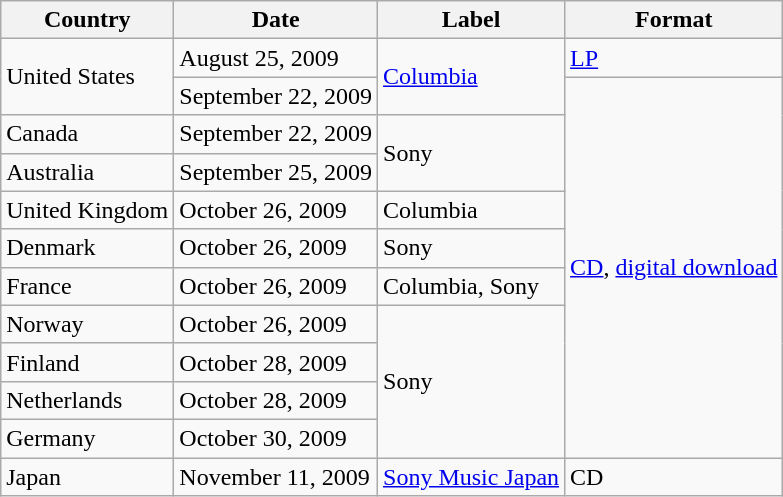<table class="wikitable">
<tr>
<th>Country</th>
<th>Date</th>
<th>Label</th>
<th>Format</th>
</tr>
<tr>
<td rowspan="2">United States</td>
<td>August 25, 2009</td>
<td rowspan="2"><a href='#'>Columbia</a></td>
<td><a href='#'>LP</a></td>
</tr>
<tr>
<td>September 22, 2009</td>
<td rowspan="10"><a href='#'>CD</a>, <a href='#'>digital download</a></td>
</tr>
<tr>
<td>Canada</td>
<td>September 22, 2009</td>
<td rowspan="2">Sony</td>
</tr>
<tr>
<td>Australia</td>
<td>September 25, 2009</td>
</tr>
<tr>
<td>United Kingdom</td>
<td>October 26, 2009</td>
<td>Columbia</td>
</tr>
<tr>
<td>Denmark</td>
<td>October 26, 2009</td>
<td>Sony</td>
</tr>
<tr>
<td>France</td>
<td>October 26, 2009</td>
<td>Columbia, Sony</td>
</tr>
<tr>
<td>Norway</td>
<td>October 26, 2009</td>
<td rowspan="4">Sony</td>
</tr>
<tr>
<td>Finland</td>
<td>October 28, 2009</td>
</tr>
<tr>
<td>Netherlands</td>
<td>October 28, 2009</td>
</tr>
<tr>
<td>Germany</td>
<td>October 30, 2009</td>
</tr>
<tr>
<td>Japan</td>
<td>November 11, 2009</td>
<td><a href='#'>Sony Music Japan</a></td>
<td>CD</td>
</tr>
</table>
